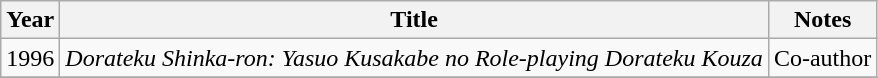<table class="wikitable">
<tr>
<th>Year</th>
<th>Title</th>
<th>Notes</th>
</tr>
<tr>
<td>1996</td>
<td><em>Dorateku Shinka-ron: Yasuo Kusakabe no Role-playing Dorateku Kouza</em></td>
<td>Co-author</td>
</tr>
<tr>
</tr>
</table>
